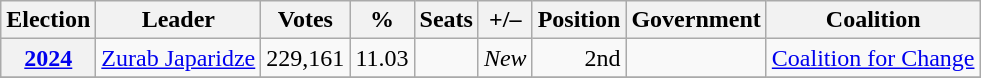<table class="wikitable" style="text-align: right;">
<tr>
<th>Election</th>
<th>Leader</th>
<th>Votes</th>
<th>%</th>
<th>Seats</th>
<th>+/–</th>
<th>Position</th>
<th>Government</th>
<th>Coalition</th>
</tr>
<tr>
<th><a href='#'>2024</a></th>
<td align="left"><a href='#'>Zurab Japaridze</a></td>
<td>229,161</td>
<td>11.03</td>
<td></td>
<td><em>New</em></td>
<td>2nd</td>
<td></td>
<td align="center"><a href='#'>Coalition for Change</a></td>
</tr>
<tr>
</tr>
</table>
